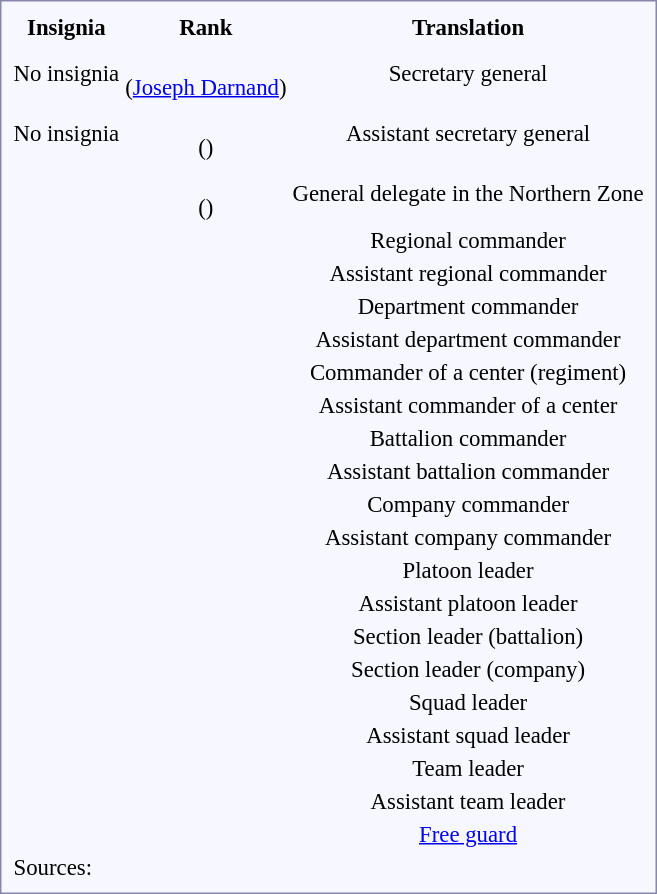<table style="border:1px solid #8888aa; background-color:#f7f8ff; padding:5px; font-size:95%; margin: 0px 12px 12px 0px;">
<tr style="text-align:center;">
<th>Insignia</th>
<th>Rank</th>
<th>Translation</th>
</tr>
<tr style="text-align:center;">
<td>No insignia</td>
<td><br>(<a href='#'>Joseph Darnand</a>)</td>
<td>Secretary general</td>
</tr>
<tr style="text-align:center;">
<td>No insignia</td>
<td><br>()</td>
<td>Assistant secretary general</td>
</tr>
<tr style="text-align:center;">
<td></td>
<td><br>()</td>
<td>General delegate in the Northern Zone</td>
</tr>
<tr style="text-align:center;">
<td></td>
<td></td>
<td>Regional commander</td>
</tr>
<tr style="text-align:center;">
<td></td>
<td></td>
<td>Assistant regional commander</td>
</tr>
<tr style="text-align:center;">
<td></td>
<td></td>
<td>Department commander</td>
</tr>
<tr style="text-align:center;">
<td></td>
<td></td>
<td>Assistant department commander</td>
</tr>
<tr style="text-align:center;">
<td></td>
<td></td>
<td>Commander of a center (regiment)</td>
</tr>
<tr style="text-align:center;">
<td></td>
<td></td>
<td>Assistant commander of a center</td>
</tr>
<tr style="text-align:center;">
<td></td>
<td></td>
<td>Battalion commander</td>
</tr>
<tr style="text-align:center;">
<td></td>
<td></td>
<td>Assistant battalion commander</td>
</tr>
<tr style="text-align:center;">
<td></td>
<td></td>
<td>Company commander</td>
</tr>
<tr style="text-align:center;">
<td></td>
<td></td>
<td>Assistant company commander</td>
</tr>
<tr style="text-align:center;">
<td></td>
<td></td>
<td>Platoon leader</td>
</tr>
<tr style="text-align:center;">
<td></td>
<td></td>
<td>Assistant platoon leader</td>
</tr>
<tr style="text-align:center;">
<td></td>
<td></td>
<td>Section leader (battalion)</td>
</tr>
<tr style="text-align:center;">
<td></td>
<td></td>
<td>Section leader (company)</td>
</tr>
<tr style="text-align:center;">
<td></td>
<td></td>
<td>Squad leader</td>
</tr>
<tr style="text-align:center;">
<td></td>
<td></td>
<td>Assistant squad leader</td>
</tr>
<tr style="text-align:center;">
<td></td>
<td></td>
<td>Team leader</td>
</tr>
<tr style="text-align:center;">
<td></td>
<td></td>
<td>Assistant team leader</td>
</tr>
<tr style="text-align:center;">
<td></td>
<td></td>
<td><a href='#'>Free guard</a></td>
</tr>
<tr>
<td>Sources:</td>
</tr>
</table>
